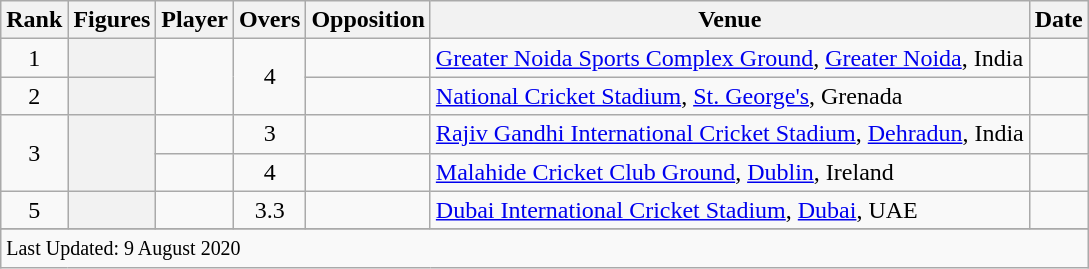<table class="wikitable plainrowheaders sortable">
<tr>
<th scope=col>Rank</th>
<th scope=col>Figures</th>
<th scope=col>Player</th>
<th scope=col>Overs</th>
<th scope=col>Opposition</th>
<th scope=col>Venue</th>
<th scope=col>Date</th>
</tr>
<tr>
<td align=center>1</td>
<th scope=row style=text-align:center;></th>
<td rowspan=2></td>
<td align=center rowspan=2>4</td>
<td></td>
<td><a href='#'>Greater Noida Sports Complex Ground</a>, <a href='#'>Greater Noida</a>, India</td>
<td></td>
</tr>
<tr>
<td align=center>2</td>
<th scope=row style=text-align:center;></th>
<td></td>
<td><a href='#'>National Cricket Stadium</a>, <a href='#'>St. George's</a>, Grenada</td>
<td></td>
</tr>
<tr>
<td align=center rowspan=2>3</td>
<th scope=row style=text-align:center; rowspan=2></th>
<td></td>
<td align=center>3</td>
<td></td>
<td><a href='#'>Rajiv Gandhi International Cricket Stadium</a>, <a href='#'>Dehradun</a>, India</td>
<td></td>
</tr>
<tr>
<td></td>
<td align=center>4</td>
<td></td>
<td><a href='#'>Malahide Cricket Club Ground</a>, <a href='#'>Dublin</a>, Ireland</td>
<td></td>
</tr>
<tr>
<td align=center>5</td>
<th scope=row style=text-align:center;></th>
<td></td>
<td align=center>3.3</td>
<td></td>
<td><a href='#'>Dubai International Cricket Stadium</a>, <a href='#'>Dubai</a>, UAE</td>
<td></td>
</tr>
<tr>
</tr>
<tr class=sortbottom>
<td colspan=7><small>Last Updated: 9 August 2020</small></td>
</tr>
</table>
